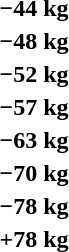<table>
<tr>
<th rowspan=2>−44 kg</th>
<td rowspan=2></td>
<td rowspan=2></td>
<td></td>
</tr>
<tr>
<td></td>
</tr>
<tr>
<th rowspan=2>−48 kg</th>
<td rowspan=2></td>
<td rowspan=2></td>
<td></td>
</tr>
<tr>
<td></td>
</tr>
<tr>
<th rowspan=2>−52 kg</th>
<td rowspan=2></td>
<td rowspan=2></td>
<td></td>
</tr>
<tr>
<td></td>
</tr>
<tr>
<th rowspan=2>−57 kg</th>
<td rowspan=2></td>
<td rowspan=2></td>
<td></td>
</tr>
<tr>
<td></td>
</tr>
<tr>
<th rowspan=2>−63 kg</th>
<td rowspan=2></td>
<td rowspan=2></td>
<td></td>
</tr>
<tr>
<td></td>
</tr>
<tr>
<th rowspan=2>−70 kg</th>
<td rowspan=2></td>
<td rowspan=2></td>
<td></td>
</tr>
<tr>
<td></td>
</tr>
<tr>
<th rowspan=2>−78 kg</th>
<td rowspan=2></td>
<td rowspan=2></td>
<td></td>
</tr>
<tr>
<td></td>
</tr>
<tr>
<th rowspan=2>+78 kg</th>
<td rowspan=2></td>
<td rowspan=2></td>
<td></td>
</tr>
<tr>
<td></td>
</tr>
</table>
